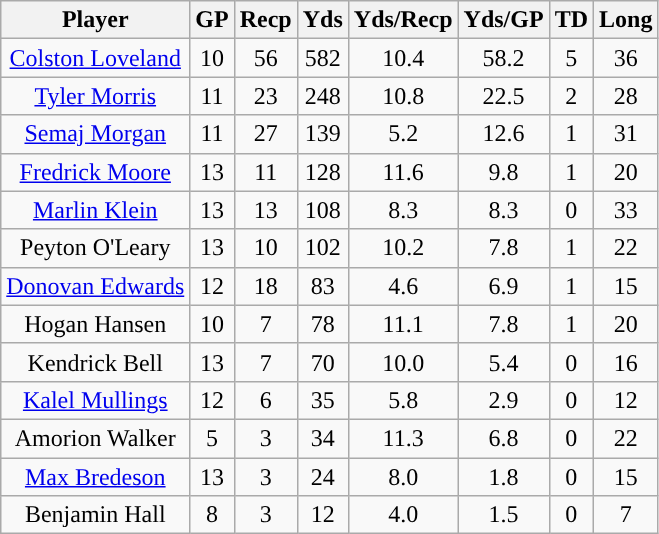<table class="wikitable sortable sortable" style="text-align: center">
<tr align=center>
<th>Player</th>
<th>GP</th>
<th>Recp</th>
<th>Yds</th>
<th>Yds/Recp</th>
<th>Yds/GP</th>
<th>TD</th>
<th>Long</th>
</tr>
<tr>
<td><a href='#'>Colston Loveland</a></td>
<td>10</td>
<td>56</td>
<td>582</td>
<td>10.4</td>
<td>58.2</td>
<td>5</td>
<td>36</td>
</tr>
<tr>
<td><a href='#'>Tyler Morris</a></td>
<td>11</td>
<td>23</td>
<td>248</td>
<td>10.8</td>
<td>22.5</td>
<td>2</td>
<td>28</td>
</tr>
<tr>
<td><a href='#'>Semaj Morgan</a></td>
<td>11</td>
<td>27</td>
<td>139</td>
<td>5.2</td>
<td>12.6</td>
<td>1</td>
<td>31</td>
</tr>
<tr>
<td><a href='#'>Fredrick Moore</a></td>
<td>13</td>
<td>11</td>
<td>128</td>
<td>11.6</td>
<td>9.8</td>
<td>1</td>
<td>20</td>
</tr>
<tr>
<td><a href='#'>Marlin Klein</a></td>
<td>13</td>
<td>13</td>
<td>108</td>
<td>8.3</td>
<td>8.3</td>
<td>0</td>
<td>33</td>
</tr>
<tr>
<td>Peyton O'Leary</td>
<td>13</td>
<td>10</td>
<td>102</td>
<td>10.2</td>
<td>7.8</td>
<td>1</td>
<td>22</td>
</tr>
<tr>
<td><a href='#'>Donovan Edwards</a></td>
<td>12</td>
<td>18</td>
<td>83</td>
<td>4.6</td>
<td>6.9</td>
<td>1</td>
<td>15</td>
</tr>
<tr>
<td>Hogan Hansen</td>
<td>10</td>
<td>7</td>
<td>78</td>
<td>11.1</td>
<td>7.8</td>
<td>1</td>
<td>20</td>
</tr>
<tr>
<td>Kendrick Bell</td>
<td>13</td>
<td>7</td>
<td>70</td>
<td>10.0</td>
<td>5.4</td>
<td>0</td>
<td>16</td>
</tr>
<tr>
<td><a href='#'>Kalel Mullings</a></td>
<td>12</td>
<td>6</td>
<td>35</td>
<td>5.8</td>
<td>2.9</td>
<td>0</td>
<td>12</td>
</tr>
<tr>
<td>Amorion Walker</td>
<td>5</td>
<td>3</td>
<td>34</td>
<td>11.3</td>
<td>6.8</td>
<td>0</td>
<td>22</td>
</tr>
<tr>
<td><a href='#'>Max Bredeson</a></td>
<td>13</td>
<td>3</td>
<td>24</td>
<td>8.0</td>
<td>1.8</td>
<td>0</td>
<td>15</td>
</tr>
<tr>
<td>Benjamin Hall</td>
<td>8</td>
<td>3</td>
<td>12</td>
<td>4.0</td>
<td>1.5</td>
<td>0</td>
<td>7</td>
</tr>
</table>
